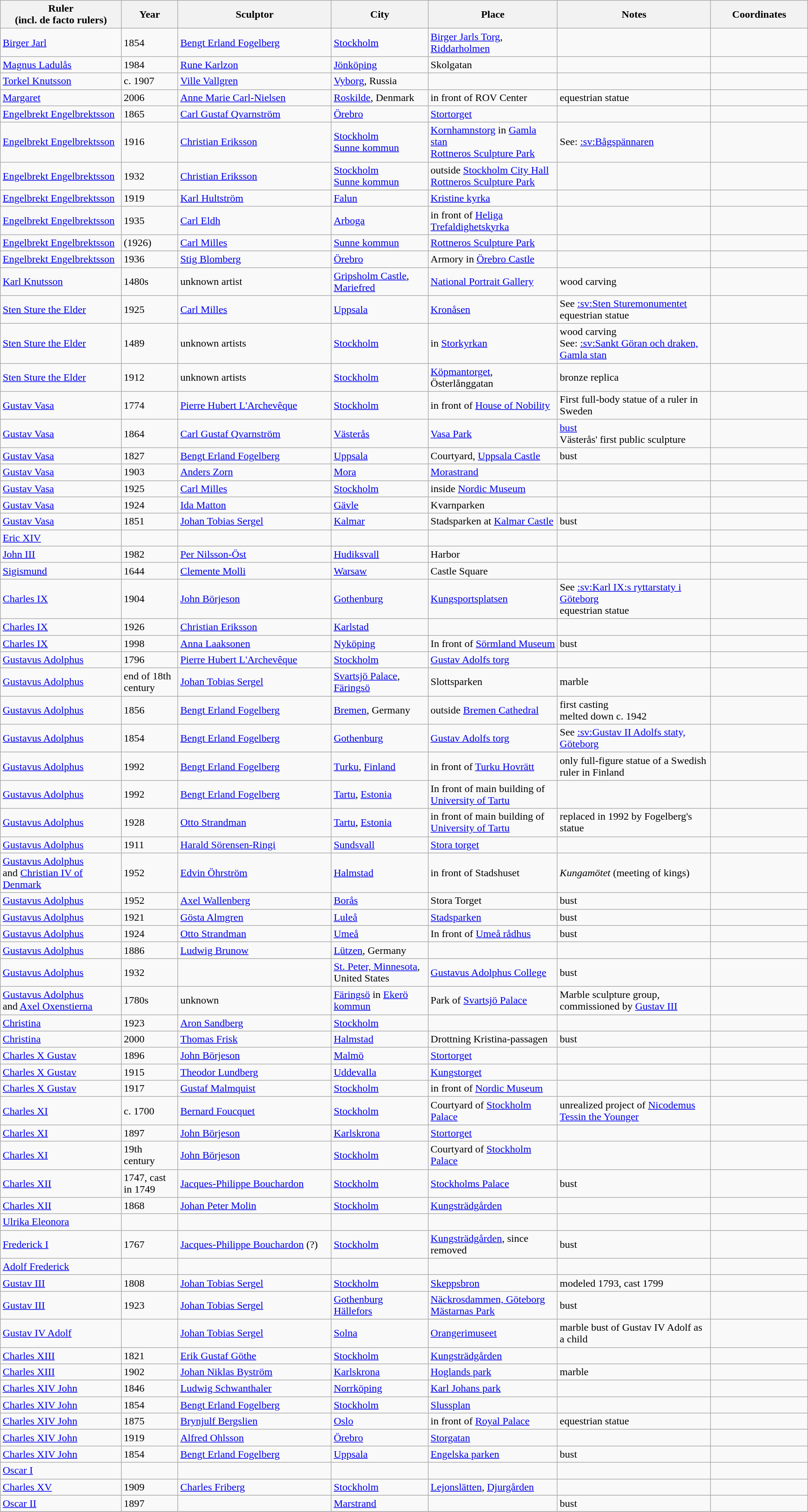<table class="wikitable ">
<tr>
<th width=15%>Ruler<br>(incl. de facto rulers)</th>
<th width=7%>Year</th>
<th width=19%>Sculptor</th>
<th width=12%>City</th>
<th width=16%>Place</th>
<th width=19%>Notes</th>
<th width=12%>Coordinates</th>
</tr>
<tr>
<td><a href='#'>Birger Jarl</a></td>
<td>1854</td>
<td><a href='#'>Bengt Erland Fogelberg</a></td>
<td><a href='#'>Stockholm</a></td>
<td><a href='#'>Birger Jarls Torg</a>,<br><a href='#'>Riddarholmen</a></td>
<td></td>
<td></td>
</tr>
<tr>
<td><a href='#'>Magnus Ladulås</a></td>
<td>1984</td>
<td><a href='#'>Rune Karlzon</a></td>
<td><a href='#'>Jönköping</a></td>
<td>Skolgatan</td>
<td></td>
<td></td>
</tr>
<tr>
<td><a href='#'>Torkel Knutsson</a></td>
<td>c. 1907<br></td>
<td><a href='#'>Ville Vallgren</a></td>
<td><a href='#'>Vyborg</a>, Russia</td>
<td></td>
<td></td>
<td></td>
</tr>
<tr>
<td><a href='#'>Margaret</a></td>
<td>2006</td>
<td><a href='#'>Anne Marie Carl-Nielsen</a></td>
<td><a href='#'>Roskilde</a>, Denmark</td>
<td>in front of ROV Center</td>
<td>equestrian statue</td>
<td></td>
</tr>
<tr>
<td><a href='#'>Engelbrekt Engelbrektsson</a></td>
<td>1865</td>
<td><a href='#'>Carl Gustaf Qvarnström</a></td>
<td><a href='#'>Örebro</a></td>
<td><a href='#'>Stortorget</a></td>
<td></td>
<td></td>
</tr>
<tr>
<td><a href='#'>Engelbrekt Engelbrektsson</a></td>
<td>1916</td>
<td><a href='#'>Christian Eriksson</a></td>
<td><a href='#'>Stockholm</a><br><a href='#'>Sunne kommun</a></td>
<td><a href='#'>Kornhamnstorg</a> in <a href='#'>Gamla stan</a><br><a href='#'>Rottneros Sculpture Park</a></td>
<td>See: <a href='#'>:sv:Bågspännaren</a></td>
<td><br><br></td>
</tr>
<tr>
<td><a href='#'>Engelbrekt Engelbrektsson</a></td>
<td>1932</td>
<td><a href='#'>Christian Eriksson</a></td>
<td><a href='#'>Stockholm</a><br><a href='#'>Sunne kommun</a></td>
<td>outside <a href='#'>Stockholm City Hall</a><br><a href='#'>Rottneros Sculpture Park</a></td>
<td></td>
<td></td>
</tr>
<tr>
<td><a href='#'>Engelbrekt Engelbrektsson</a></td>
<td>1919</td>
<td><a href='#'>Karl Hultström</a></td>
<td><a href='#'>Falun</a></td>
<td><a href='#'>Kristine kyrka</a></td>
<td></td>
<td></td>
</tr>
<tr>
<td><a href='#'>Engelbrekt Engelbrektsson</a></td>
<td>1935</td>
<td><a href='#'>Carl Eldh</a></td>
<td><a href='#'>Arboga</a></td>
<td>in front of <a href='#'>Heliga Trefaldighetskyrka</a></td>
<td></td>
<td></td>
</tr>
<tr>
<td><a href='#'>Engelbrekt Engelbrektsson</a></td>
<td>(1926)</td>
<td><a href='#'>Carl Milles</a></td>
<td><a href='#'>Sunne kommun</a></td>
<td><a href='#'>Rottneros Sculpture Park</a></td>
<td></td>
<td></td>
</tr>
<tr>
<td><a href='#'>Engelbrekt Engelbrektsson</a></td>
<td>1936</td>
<td><a href='#'>Stig Blomberg</a></td>
<td><a href='#'>Örebro</a></td>
<td>Armory in <a href='#'>Örebro Castle</a></td>
<td></td>
<td></td>
</tr>
<tr>
<td><a href='#'>Karl Knutsson</a></td>
<td>1480s</td>
<td>unknown artist</td>
<td><a href='#'>Gripsholm Castle</a>, <br><a href='#'>Mariefred</a></td>
<td><a href='#'>National Portrait Gallery</a></td>
<td>wood carving</td>
<td></td>
</tr>
<tr>
<td><a href='#'>Sten Sture the Elder</a></td>
<td>1925</td>
<td><a href='#'>Carl Milles</a></td>
<td><a href='#'>Uppsala</a></td>
<td><a href='#'>Kronåsen</a></td>
<td>See <a href='#'>:sv:Sten Sturemonumentet</a><br>equestrian statue</td>
<td></td>
</tr>
<tr>
<td><a href='#'>Sten Sture the Elder</a></td>
<td>1489</td>
<td>unknown artists</td>
<td><a href='#'>Stockholm</a></td>
<td>in <a href='#'>Storkyrkan</a></td>
<td>wood carving<br>See: <a href='#'>:sv:Sankt Göran och draken, Gamla stan</a></td>
<td></td>
</tr>
<tr>
<td><a href='#'>Sten Sture the Elder</a></td>
<td>1912</td>
<td>unknown artists</td>
<td><a href='#'>Stockholm</a></td>
<td><a href='#'>Köpmantorget</a>, Österlånggatan</td>
<td>bronze replica</td>
<td></td>
</tr>
<tr>
<td><a href='#'>Gustav Vasa</a></td>
<td>1774</td>
<td><a href='#'>Pierre Hubert L'Archevêque</a></td>
<td><a href='#'>Stockholm</a></td>
<td>in front of <a href='#'>House of Nobility</a></td>
<td>First full-body statue of a ruler in Sweden</td>
<td></td>
</tr>
<tr>
<td><a href='#'>Gustav Vasa</a></td>
<td>1864</td>
<td><a href='#'>Carl Gustaf Qvarnström</a></td>
<td><a href='#'>Västerås</a></td>
<td><a href='#'>Vasa Park</a></td>
<td><a href='#'>bust</a><br> Västerås' first public sculpture</td>
<td></td>
</tr>
<tr>
<td><a href='#'>Gustav Vasa</a></td>
<td>1827</td>
<td><a href='#'>Bengt Erland Fogelberg</a></td>
<td><a href='#'>Uppsala</a></td>
<td>Courtyard, <a href='#'>Uppsala Castle</a></td>
<td>bust</td>
<td></td>
</tr>
<tr>
<td><a href='#'>Gustav Vasa</a></td>
<td>1903</td>
<td><a href='#'>Anders Zorn</a></td>
<td><a href='#'>Mora</a></td>
<td><a href='#'>Morastrand</a></td>
<td></td>
<td></td>
</tr>
<tr>
<td><a href='#'>Gustav Vasa</a></td>
<td>1925</td>
<td><a href='#'>Carl Milles</a></td>
<td><a href='#'>Stockholm</a></td>
<td>inside <a href='#'>Nordic Museum</a></td>
<td></td>
<td></td>
</tr>
<tr>
<td><a href='#'>Gustav Vasa</a></td>
<td>1924</td>
<td><a href='#'>Ida Matton</a></td>
<td><a href='#'>Gävle</a></td>
<td>Kvarnparken</td>
<td></td>
<td></td>
</tr>
<tr>
<td><a href='#'>Gustav Vasa</a></td>
<td>1851</td>
<td><a href='#'>Johan Tobias Sergel</a></td>
<td><a href='#'>Kalmar</a></td>
<td>Stadsparken at <a href='#'>Kalmar Castle</a></td>
<td>bust</td>
<td></td>
</tr>
<tr>
<td><a href='#'>Eric XIV</a></td>
<td></td>
<td></td>
<td></td>
<td></td>
<td></td>
<td></td>
</tr>
<tr>
<td><a href='#'>John III</a></td>
<td>1982</td>
<td><a href='#'>Per Nilsson-Öst</a></td>
<td><a href='#'>Hudiksvall</a></td>
<td>Harbor</td>
<td></td>
<td></td>
</tr>
<tr>
<td><a href='#'>Sigismund</a></td>
<td>1644</td>
<td><a href='#'>Clemente Molli</a></td>
<td><a href='#'>Warsaw</a></td>
<td>Castle Square</td>
<td></td>
<td></td>
</tr>
<tr>
<td><a href='#'>Charles IX</a></td>
<td>1904</td>
<td><a href='#'>John Börjeson</a></td>
<td><a href='#'>Gothenburg</a></td>
<td><a href='#'>Kungsportsplatsen</a></td>
<td>See <a href='#'>:sv:Karl IX:s ryttarstaty i Göteborg</a><br>equestrian statue</td>
<td></td>
</tr>
<tr>
<td><a href='#'>Charles IX</a></td>
<td>1926</td>
<td><a href='#'>Christian Eriksson</a></td>
<td><a href='#'>Karlstad</a></td>
<td></td>
<td></td>
<td></td>
</tr>
<tr>
<td><a href='#'>Charles IX</a></td>
<td>1998</td>
<td><a href='#'>Anna Laaksonen</a></td>
<td><a href='#'>Nyköping</a></td>
<td>In front of <a href='#'>Sörmland Museum</a></td>
<td>bust</td>
<td></td>
</tr>
<tr>
<td><a href='#'>Gustavus Adolphus</a></td>
<td>1796</td>
<td><a href='#'>Pierre Hubert L'Archevêque</a></td>
<td><a href='#'>Stockholm</a></td>
<td><a href='#'>Gustav Adolfs torg</a></td>
<td></td>
<td></td>
</tr>
<tr>
<td><a href='#'>Gustavus Adolphus</a></td>
<td>end of 18th century</td>
<td><a href='#'>Johan Tobias Sergel</a></td>
<td><a href='#'>Svartsjö Palace</a>, <a href='#'>Färingsö</a></td>
<td>Slottsparken</td>
<td>marble</td>
<td></td>
</tr>
<tr>
<td><a href='#'>Gustavus Adolphus</a></td>
<td>1856</td>
<td><a href='#'>Bengt Erland Fogelberg</a></td>
<td><a href='#'>Bremen</a>, Germany</td>
<td>outside <a href='#'>Bremen Cathedral</a></td>
<td>first casting<br>melted down c. 1942</td>
<td></td>
</tr>
<tr>
<td><a href='#'>Gustavus Adolphus</a></td>
<td>1854</td>
<td><a href='#'>Bengt Erland Fogelberg</a></td>
<td><a href='#'>Gothenburg</a></td>
<td><a href='#'>Gustav Adolfs torg</a></td>
<td>See <a href='#'>:sv:Gustav II Adolfs staty, Göteborg</a></td>
<td></td>
</tr>
<tr>
<td><a href='#'>Gustavus Adolphus</a></td>
<td>1992</td>
<td><a href='#'>Bengt Erland Fogelberg</a></td>
<td><a href='#'>Turku</a>, <a href='#'>Finland</a></td>
<td>in front of <a href='#'>Turku Hovrätt</a></td>
<td>only full-figure statue of a Swedish ruler in Finland</td>
<td></td>
</tr>
<tr>
<td><a href='#'>Gustavus Adolphus</a></td>
<td>1992</td>
<td><a href='#'>Bengt Erland Fogelberg</a></td>
<td><a href='#'>Tartu</a>, <a href='#'>Estonia</a></td>
<td>In front of main building of <a href='#'>University of Tartu</a></td>
<td></td>
<td></td>
</tr>
<tr>
<td><a href='#'>Gustavus Adolphus</a></td>
<td>1928</td>
<td><a href='#'>Otto Strandman</a></td>
<td><a href='#'>Tartu</a>, <a href='#'>Estonia</a></td>
<td>in front of main building of <a href='#'>University of Tartu</a></td>
<td>replaced in 1992 by Fogelberg's statue</td>
<td></td>
</tr>
<tr>
<td><a href='#'>Gustavus Adolphus</a></td>
<td>1911</td>
<td><a href='#'>Harald Sörensen-Ringi</a></td>
<td><a href='#'>Sundsvall</a></td>
<td><a href='#'>Stora torget</a></td>
<td></td>
<td></td>
</tr>
<tr>
<td><a href='#'>Gustavus Adolphus</a><br>and <a href='#'>Christian IV of Denmark</a></td>
<td>1952</td>
<td><a href='#'>Edvin Öhrström</a></td>
<td><a href='#'>Halmstad</a></td>
<td>in front of Stadshuset</td>
<td><em>Kungamötet</em> (meeting of kings)</td>
<td></td>
</tr>
<tr>
<td><a href='#'>Gustavus Adolphus</a></td>
<td>1952</td>
<td><a href='#'>Axel Wallenberg</a></td>
<td><a href='#'>Borås</a></td>
<td>Stora Torget</td>
<td>bust</td>
<td></td>
</tr>
<tr>
<td><a href='#'>Gustavus Adolphus</a></td>
<td>1921</td>
<td><a href='#'>Gösta Almgren</a></td>
<td><a href='#'>Luleå</a></td>
<td><a href='#'>Stadsparken</a></td>
<td>bust</td>
<td></td>
</tr>
<tr>
<td><a href='#'>Gustavus Adolphus</a></td>
<td>1924</td>
<td><a href='#'>Otto Strandman</a></td>
<td><a href='#'>Umeå</a></td>
<td>In front of <a href='#'>Umeå rådhus</a></td>
<td>bust</td>
<td></td>
</tr>
<tr>
<td><a href='#'>Gustavus Adolphus</a></td>
<td>1886</td>
<td><a href='#'>Ludwig Brunow</a></td>
<td><a href='#'>Lützen</a>, Germany</td>
<td></td>
<td></td>
<td></td>
</tr>
<tr>
<td><a href='#'>Gustavus Adolphus</a></td>
<td>1932</td>
<td></td>
<td><a href='#'>St. Peter, Minnesota</a>, United States</td>
<td><a href='#'>Gustavus Adolphus College</a></td>
<td>bust</td>
<td></td>
</tr>
<tr>
<td><a href='#'>Gustavus Adolphus</a><br>and <a href='#'>Axel Oxenstierna</a></td>
<td>1780s</td>
<td>unknown</td>
<td><a href='#'>Färingsö</a> in <a href='#'>Ekerö kommun</a></td>
<td>Park of <a href='#'>Svartsjö Palace</a></td>
<td>Marble sculpture group, commissioned by <a href='#'>Gustav III</a></td>
<td></td>
</tr>
<tr>
<td><a href='#'>Christina</a></td>
<td>1923</td>
<td><a href='#'>Aron Sandberg</a></td>
<td><a href='#'>Stockholm</a></td>
<td></td>
<td></td>
<td></td>
</tr>
<tr>
<td><a href='#'>Christina</a></td>
<td>2000</td>
<td><a href='#'>Thomas Frisk</a></td>
<td><a href='#'>Halmstad</a></td>
<td>Drottning Kristina-passagen</td>
<td>bust</td>
<td></td>
</tr>
<tr>
<td><a href='#'>Charles X Gustav</a></td>
<td>1896</td>
<td><a href='#'>John Börjeson</a></td>
<td><a href='#'>Malmö</a></td>
<td><a href='#'>Stortorget</a></td>
<td></td>
<td></td>
</tr>
<tr>
<td><a href='#'>Charles X Gustav</a></td>
<td>1915</td>
<td><a href='#'>Theodor Lundberg</a></td>
<td><a href='#'>Uddevalla</a></td>
<td><a href='#'>Kungstorget</a></td>
<td></td>
<td></td>
</tr>
<tr>
<td><a href='#'>Charles X Gustav</a></td>
<td>1917</td>
<td><a href='#'>Gustaf Malmquist</a></td>
<td><a href='#'>Stockholm</a></td>
<td>in front of <a href='#'>Nordic Museum</a></td>
<td></td>
<td></td>
</tr>
<tr>
<td><a href='#'>Charles XI</a></td>
<td>c. 1700</td>
<td><a href='#'>Bernard Foucquet</a></td>
<td><a href='#'>Stockholm</a></td>
<td>Courtyard of <a href='#'>Stockholm Palace</a></td>
<td>unrealized project of <a href='#'>Nicodemus Tessin the Younger</a></td>
<td></td>
</tr>
<tr>
<td><a href='#'>Charles XI</a></td>
<td>1897</td>
<td><a href='#'>John Börjeson</a></td>
<td><a href='#'>Karlskrona</a></td>
<td><a href='#'>Stortorget</a></td>
<td></td>
<td></td>
</tr>
<tr>
<td><a href='#'>Charles XI</a></td>
<td>19th century</td>
<td><a href='#'>John Börjeson</a></td>
<td><a href='#'>Stockholm</a></td>
<td>Courtyard of <a href='#'>Stockholm Palace</a></td>
<td></td>
<td></td>
</tr>
<tr>
<td><a href='#'>Charles XII</a></td>
<td>1747, cast in 1749</td>
<td><a href='#'>Jacques-Philippe Bouchardon</a></td>
<td><a href='#'>Stockholm</a></td>
<td><a href='#'>Stockholms Palace</a></td>
<td>bust</td>
<td></td>
</tr>
<tr>
<td><a href='#'>Charles XII</a></td>
<td>1868</td>
<td><a href='#'>Johan Peter Molin</a></td>
<td><a href='#'>Stockholm</a></td>
<td><a href='#'>Kungsträdgården</a></td>
<td></td>
<td></td>
</tr>
<tr>
<td><a href='#'>Ulrika Eleonora</a></td>
<td></td>
<td></td>
<td></td>
<td></td>
<td></td>
<td></td>
</tr>
<tr>
<td><a href='#'>Frederick I</a></td>
<td>1767</td>
<td><a href='#'>Jacques-Philippe Bouchardon</a> (?)</td>
<td><a href='#'>Stockholm</a></td>
<td><a href='#'>Kungsträdgården</a>, since removed</td>
<td>bust</td>
<td></td>
</tr>
<tr>
<td><a href='#'>Adolf Frederick</a></td>
<td></td>
<td></td>
<td></td>
<td></td>
<td></td>
<td></td>
</tr>
<tr>
<td><a href='#'>Gustav III</a></td>
<td>1808</td>
<td><a href='#'>Johan Tobias Sergel</a></td>
<td><a href='#'>Stockholm</a></td>
<td><a href='#'>Skeppsbron</a></td>
<td>modeled 1793, cast 1799</td>
<td></td>
</tr>
<tr>
<td><a href='#'>Gustav III</a></td>
<td>1923</td>
<td><a href='#'>Johan Tobias Sergel</a></td>
<td><a href='#'>Gothenburg</a><br><a href='#'>Hällefors</a></td>
<td><a href='#'>Näckrosdammen, Göteborg</a><br><a href='#'>Mästarnas Park</a></td>
<td>bust</td>
<td><br></td>
</tr>
<tr>
<td><a href='#'>Gustav IV Adolf</a></td>
<td></td>
<td><a href='#'>Johan Tobias Sergel</a></td>
<td><a href='#'>Solna</a></td>
<td><a href='#'>Orangerimuseet</a></td>
<td>marble bust of Gustav IV Adolf as a child</td>
<td></td>
</tr>
<tr>
<td><a href='#'>Charles XIII</a></td>
<td>1821</td>
<td><a href='#'>Erik Gustaf Göthe</a></td>
<td><a href='#'>Stockholm</a></td>
<td><a href='#'>Kungsträdgården</a></td>
<td></td>
<td></td>
</tr>
<tr>
<td><a href='#'>Charles XIII</a></td>
<td>1902</td>
<td><a href='#'>Johan Niklas Byström</a></td>
<td><a href='#'>Karlskrona</a></td>
<td><a href='#'>Hoglands park</a></td>
<td>marble</td>
<td></td>
</tr>
<tr>
<td><a href='#'>Charles XIV John</a></td>
<td>1846</td>
<td><a href='#'>Ludwig Schwanthaler</a></td>
<td><a href='#'>Norrköping</a></td>
<td><a href='#'>Karl Johans park</a></td>
<td></td>
<td></td>
</tr>
<tr>
<td><a href='#'>Charles XIV John</a></td>
<td>1854</td>
<td><a href='#'>Bengt Erland Fogelberg</a></td>
<td><a href='#'>Stockholm</a></td>
<td><a href='#'>Slussplan</a></td>
<td></td>
<td></td>
</tr>
<tr>
<td><a href='#'>Charles XIV John</a></td>
<td>1875</td>
<td><a href='#'>Brynjulf Bergslien</a></td>
<td><a href='#'>Oslo</a></td>
<td>in front of <a href='#'>Royal Palace</a></td>
<td>equestrian statue</td>
<td></td>
</tr>
<tr>
<td><a href='#'>Charles XIV John</a></td>
<td>1919</td>
<td><a href='#'>Alfred Ohlsson</a></td>
<td><a href='#'>Örebro</a></td>
<td><a href='#'>Storgatan</a></td>
<td></td>
<td></td>
</tr>
<tr>
<td><a href='#'>Charles XIV John</a></td>
<td>1854</td>
<td><a href='#'>Bengt Erland Fogelberg</a></td>
<td><a href='#'>Uppsala</a></td>
<td><a href='#'>Engelska parken</a></td>
<td>bust</td>
<td></td>
</tr>
<tr>
<td><a href='#'>Oscar I</a></td>
<td></td>
<td></td>
<td></td>
<td></td>
<td></td>
<td></td>
</tr>
<tr>
<td><a href='#'>Charles XV</a></td>
<td>1909</td>
<td><a href='#'>Charles Friberg</a></td>
<td><a href='#'>Stockholm</a></td>
<td><a href='#'>Lejonslätten</a>, <a href='#'>Djurgården</a></td>
<td></td>
<td></td>
</tr>
<tr>
<td><a href='#'>Oscar II</a></td>
<td>1897</td>
<td></td>
<td><a href='#'>Marstrand</a></td>
<td></td>
<td>bust</td>
<td></td>
</tr>
<tr>
</tr>
</table>
